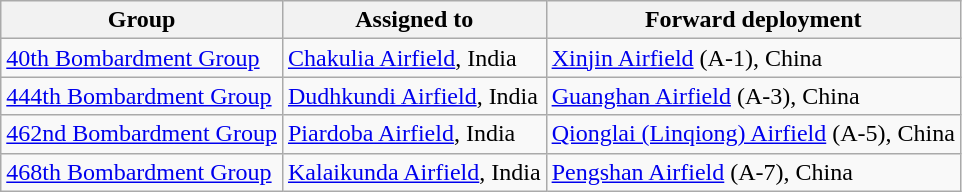<table class="wikitable">
<tr style="text-align:center">
<th>Group</th>
<th>Assigned to</th>
<th>Forward deployment</th>
</tr>
<tr>
<td><a href='#'>40th Bombardment Group</a></td>
<td><a href='#'>Chakulia Airfield</a>, India</td>
<td><a href='#'>Xinjin Airfield</a> (A-1), China</td>
</tr>
<tr>
<td><a href='#'>444th Bombardment Group</a></td>
<td><a href='#'>Dudhkundi Airfield</a>, India</td>
<td><a href='#'>Guanghan Airfield</a> (A-3), China</td>
</tr>
<tr>
<td><a href='#'>462nd Bombardment Group</a></td>
<td><a href='#'>Piardoba Airfield</a>, India</td>
<td><a href='#'>Qionglai (Linqiong) Airfield</a> (A-5), China</td>
</tr>
<tr>
<td><a href='#'>468th Bombardment Group</a></td>
<td><a href='#'>Kalaikunda Airfield</a>, India</td>
<td><a href='#'>Pengshan Airfield</a> (A-7), China</td>
</tr>
</table>
